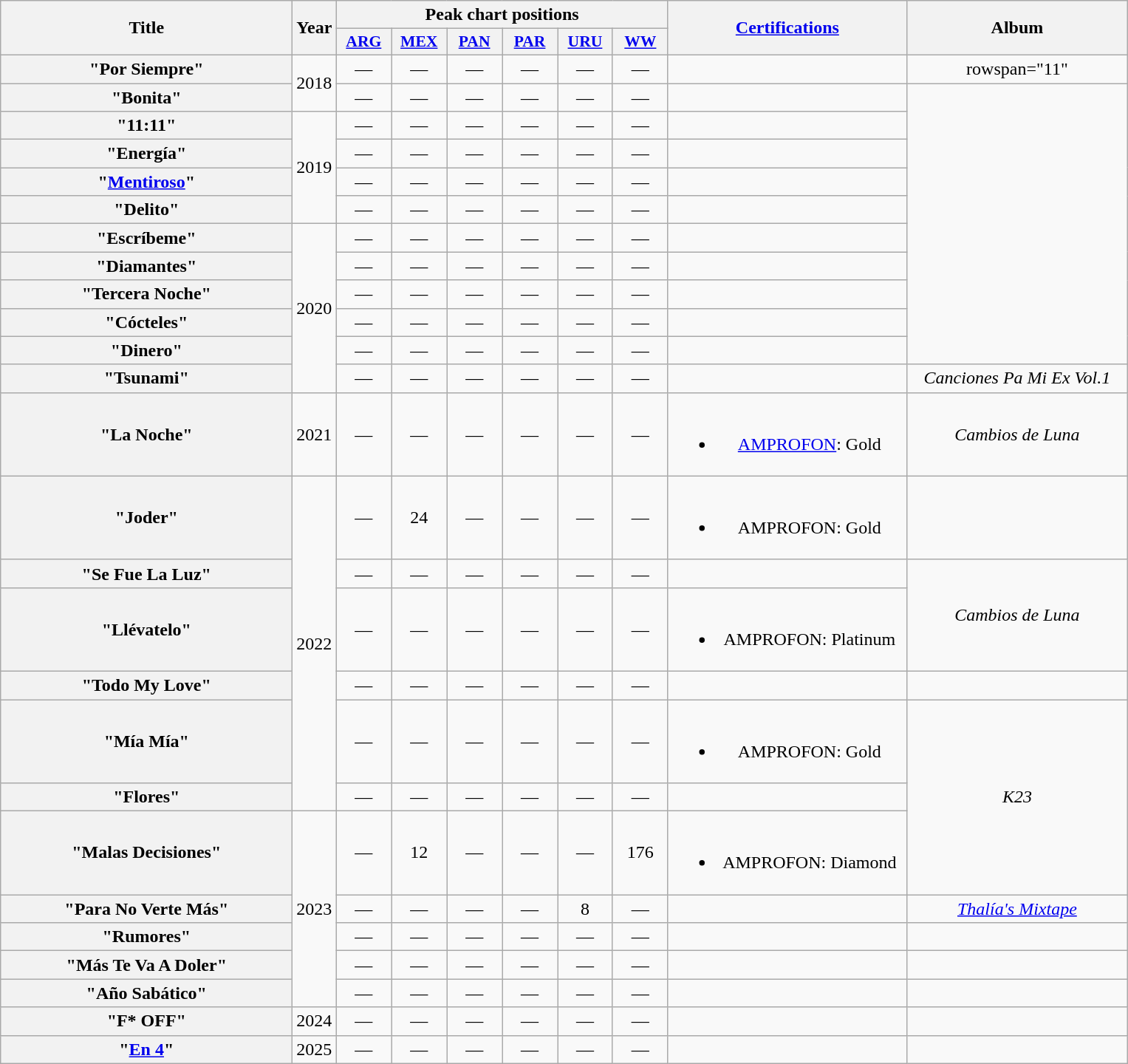<table class="wikitable plainrowheaders" style="text-align:center;">
<tr>
<th scope="col" rowspan="2" style="width:16em;">Title</th>
<th scope="col" rowspan="2" style="width:1em;">Year</th>
<th scope="col" colspan="6">Peak chart positions</th>
<th scope="col" rowspan="2" style="width:13em;"><a href='#'>Certifications</a></th>
<th scope="col" rowspan="2" style="width:12em;">Album</th>
</tr>
<tr>
<th scope="col" style="width:3em;font-size:90%;"><a href='#'>ARG</a><br></th>
<th scope="col" style="width:3em;font-size:90%;"><a href='#'>MEX</a><br></th>
<th scope="col" style="width:3em;font-size:90%;"><a href='#'>PAN</a><br></th>
<th scope="col" style="width:3em;font-size:90%;"><a href='#'>PAR</a><br></th>
<th scope="col" style="width:3em;font-size:90%;"><a href='#'>URU</a><br></th>
<th scope="col" style="width:3em;font-size:90%;"><a href='#'>WW</a><br></th>
</tr>
<tr>
<th scope="row">"Por Siempre"</th>
<td rowspan="2">2018</td>
<td>—</td>
<td>—</td>
<td>—</td>
<td>—</td>
<td>—</td>
<td>—</td>
<td></td>
<td>rowspan="11" </td>
</tr>
<tr>
<th scope="row">"Bonita"</th>
<td>—</td>
<td>—</td>
<td>—</td>
<td>—</td>
<td>—</td>
<td>—</td>
<td></td>
</tr>
<tr>
<th scope="row">"11:11" </th>
<td rowspan="4">2019</td>
<td>—</td>
<td>—</td>
<td>—</td>
<td>—</td>
<td>—</td>
<td>—</td>
<td></td>
</tr>
<tr>
<th scope="row">"Energía"<br></th>
<td>—</td>
<td>—</td>
<td>—</td>
<td>—</td>
<td>—</td>
<td>—</td>
<td></td>
</tr>
<tr>
<th scope="row">"<a href='#'>Mentiroso</a>"</th>
<td>—</td>
<td>—</td>
<td>—</td>
<td>—</td>
<td>—</td>
<td>—</td>
<td></td>
</tr>
<tr>
<th scope="row">"Delito"</th>
<td>—</td>
<td>—</td>
<td>—</td>
<td>—</td>
<td>—</td>
<td>—</td>
<td></td>
</tr>
<tr>
<th scope="row">"Escríbeme"</th>
<td rowspan="6">2020</td>
<td>—</td>
<td>—</td>
<td>—</td>
<td>—</td>
<td>—</td>
<td>—</td>
<td></td>
</tr>
<tr>
<th scope="row">"Diamantes"<br></th>
<td>—</td>
<td>—</td>
<td>—</td>
<td>—</td>
<td>—</td>
<td>—</td>
<td></td>
</tr>
<tr>
<th scope="row">"Tercera Noche"</th>
<td>—</td>
<td>—</td>
<td>—</td>
<td>—</td>
<td>—</td>
<td>—</td>
<td></td>
</tr>
<tr>
<th scope="row">"Cócteles"</th>
<td>—</td>
<td>—</td>
<td>—</td>
<td>—</td>
<td>—</td>
<td>—</td>
<td></td>
</tr>
<tr>
<th scope="row">"Dinero"</th>
<td>—</td>
<td>—</td>
<td>—</td>
<td>—</td>
<td>—</td>
<td>—</td>
<td></td>
</tr>
<tr>
<th scope="row">"Tsunami"</th>
<td>—</td>
<td>—</td>
<td>—</td>
<td>—</td>
<td>—</td>
<td>—</td>
<td></td>
<td><em>Canciones Pa Mi Ex Vol.1</em></td>
</tr>
<tr>
<th scope="row">"La Noche"</th>
<td>2021</td>
<td>—</td>
<td>—</td>
<td>—</td>
<td>—</td>
<td>—</td>
<td>—</td>
<td><br><ul><li><a href='#'>AMPROFON</a>: Gold</li></ul></td>
<td><em>Cambios de Luna</em></td>
</tr>
<tr>
<th scope="row">"Joder"<br></th>
<td rowspan="6">2022</td>
<td>—</td>
<td>24</td>
<td>—</td>
<td>—</td>
<td>—</td>
<td>—</td>
<td><br><ul><li>AMPROFON: Gold</li></ul></td>
<td></td>
</tr>
<tr>
<th scope="row">"Se Fue La Luz"</th>
<td>—</td>
<td>—</td>
<td>—</td>
<td>—</td>
<td>—</td>
<td>—</td>
<td></td>
<td rowspan="2"><em>Cambios de Luna</em></td>
</tr>
<tr>
<th scope="row">"Llévatelo"</th>
<td>—</td>
<td>—</td>
<td>—</td>
<td>—</td>
<td>—</td>
<td>—</td>
<td><br><ul><li>AMPROFON: Platinum</li></ul></td>
</tr>
<tr>
<th scope="row">"Todo My Love"</th>
<td>—</td>
<td>—</td>
<td>—</td>
<td>—</td>
<td>—</td>
<td>—</td>
<td></td>
<td></td>
</tr>
<tr>
<th scope="row">"Mía Mía"</th>
<td>—</td>
<td>—</td>
<td>—</td>
<td>—</td>
<td>—</td>
<td>—</td>
<td><br><ul><li>AMPROFON: Gold</li></ul></td>
<td rowspan="3"><em>K23</em></td>
</tr>
<tr>
<th scope="row">"Flores"</th>
<td>—</td>
<td>—</td>
<td>—</td>
<td>—</td>
<td>—</td>
<td>—</td>
<td></td>
</tr>
<tr>
<th scope="row">"Malas Decisiones"</th>
<td rowspan="5">2023</td>
<td>—</td>
<td>12</td>
<td>—</td>
<td>—</td>
<td>—</td>
<td>176</td>
<td><br><ul><li>AMPROFON: Diamond</li></ul></td>
</tr>
<tr>
<th scope="row">"Para No Verte Más"<br></th>
<td>—</td>
<td>—</td>
<td>—</td>
<td>—</td>
<td>8</td>
<td>—</td>
<td></td>
<td><em><a href='#'>Thalía's Mixtape</a></em></td>
</tr>
<tr>
<th scope="row">"Rumores"<br></th>
<td>—</td>
<td>—</td>
<td>—</td>
<td>—</td>
<td>—</td>
<td>—</td>
<td></td>
<td></td>
</tr>
<tr>
<th scope="row">"Más Te Va A Doler"</th>
<td>—</td>
<td>—</td>
<td>—</td>
<td>—</td>
<td>—</td>
<td>—</td>
<td></td>
<td></td>
</tr>
<tr>
<th scope="row">"Año Sabático"</th>
<td>—</td>
<td>—</td>
<td>—</td>
<td>—</td>
<td>—</td>
<td>—</td>
<td></td>
<td></td>
</tr>
<tr>
<th scope="row">"F* OFF"<br></th>
<td>2024</td>
<td>—</td>
<td>—</td>
<td>—</td>
<td>—</td>
<td>—</td>
<td>—</td>
<td></td>
<td></td>
</tr>
<tr>
<th scope="row">"<a href='#'>En 4</a>" </th>
<td>2025</td>
<td>—</td>
<td>—</td>
<td>—</td>
<td>—</td>
<td>—</td>
<td>—</td>
<td></td>
<td></td>
</tr>
</table>
